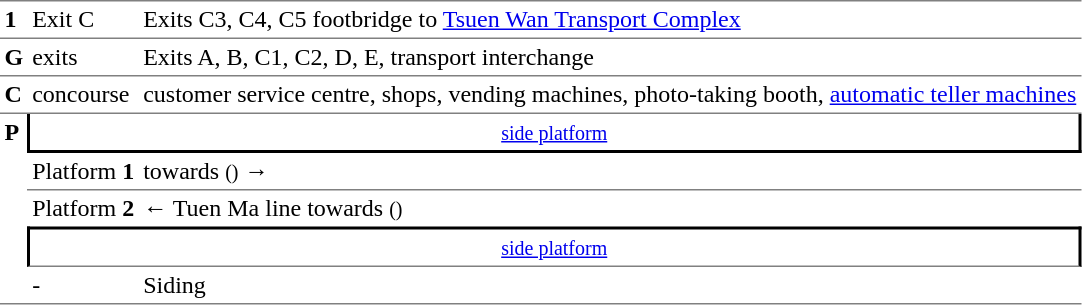<table border=0 cellspacing=0 cellpadding=3>
<tr>
<td style="border-top:solid 1px gray;border-bottom:solid 1px gray;vertical-align:top;"><strong>1</strong></td>
<td style="border-top:solid 1px gray;border-bottom:solid 1px gray;vertical-align:top;">Exit C</td>
<td style="border-top:solid 1px gray;border-bottom:solid 1px gray;vertical-align:top;">Exits C3, C4, C5 footbridge to <a href='#'>Tsuen Wan Transport Complex</a></td>
</tr>
<tr>
<td style="border-bottom:solid 1px gray;vertical-align:top;"><strong>G</strong></td>
<td style="border-bottom:solid 1px gray;vertical-align:top;">exits</td>
<td style="border-bottom:solid 1px gray;vertical-align:top;">Exits A, B, C1, C2, D, E, transport interchange</td>
</tr>
<tr>
<td style="border-bottom:solid 1px gray;vertical-align:top;"><strong>C</strong></td>
<td style="border-bottom:solid 1px gray;vertical-align:top;">concourse</td>
<td style="border-bottom:solid 1px gray;vertical-align:top;">customer service centre, shops, vending machines, photo-taking booth, <a href='#'>automatic teller machines</a></td>
</tr>
<tr>
<td style="border-bottom:solid 1px gray;vertical-align:top;" rowspan=5><strong>P</strong></td>
<td style="border-right:solid 2px black;border-left:solid 2px black;border-bottom:solid 2px black;text-align:center;" colspan=2><small><a href='#'>side platform</a></small></td>
</tr>
<tr>
<td style="border-bottom:solid 1px gray;">Platform <span><strong>1</strong></span></td>
<td style="border-bottom:solid 1px gray;">  towards  <small>()</small> →</td>
</tr>
<tr>
<td>Platform <span><strong>2</strong></span></td>
<td>←  Tuen Ma line towards  <small>()</small></td>
</tr>
<tr>
<td style="border-top:solid 2px black;border-right:solid 2px black;border-left:solid 2px black;border-bottom:solid 1px gray;text-align:center;" colspan=2><small><a href='#'>side platform</a></small></td>
</tr>
<tr>
<td style="border-bottom:solid 1px gray;">-</td>
<td style="border-bottom:solid 1px gray;">Siding</td>
</tr>
</table>
